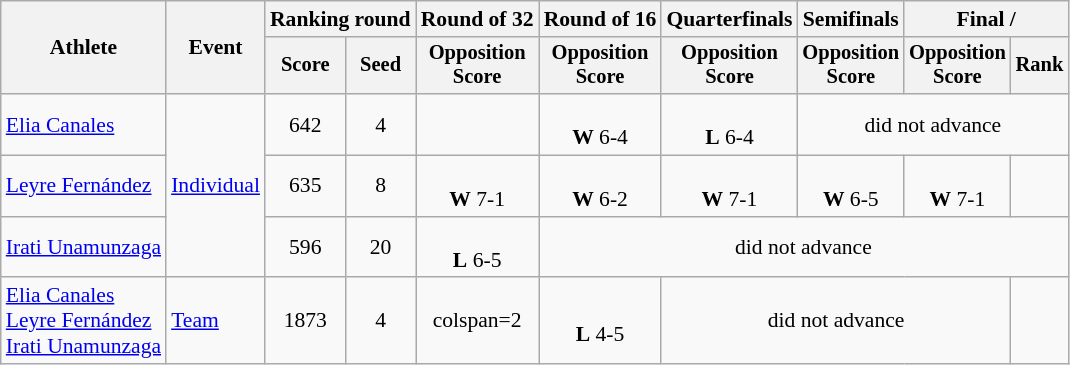<table class="wikitable" style="font-size:90%">
<tr>
<th rowspan=2>Athlete</th>
<th rowspan=2>Event</th>
<th colspan=2>Ranking round</th>
<th>Round of 32</th>
<th>Round of 16</th>
<th>Quarterfinals</th>
<th>Semifinals</th>
<th colspan=2>Final / </th>
</tr>
<tr style="font-size:95%">
<th>Score</th>
<th>Seed</th>
<th>Opposition<br>Score</th>
<th>Opposition<br>Score</th>
<th>Opposition<br>Score</th>
<th>Opposition<br>Score</th>
<th>Opposition<br>Score</th>
<th>Rank</th>
</tr>
<tr align=center>
<td align=left><a href='#'>Elia Canales</a></td>
<td align=left rowspan=3><a href='#'>Individual</a></td>
<td>642</td>
<td>4</td>
<td></td>
<td><br><strong>W</strong> 6-4</td>
<td><br><strong>L</strong> 6-4</td>
<td colspan=4>did not advance</td>
</tr>
<tr align=center>
<td align=left><a href='#'>Leyre Fernández</a></td>
<td>635</td>
<td>8</td>
<td><br><strong>W</strong> 7-1</td>
<td><br><strong>W</strong> 6-2</td>
<td><br><strong>W</strong> 7-1</td>
<td><br><strong>W</strong> 6-5</td>
<td><br><strong>W</strong> 7-1</td>
<td></td>
</tr>
<tr align=center>
<td align=left><a href='#'>Irati Unamunzaga</a></td>
<td>596</td>
<td>20</td>
<td><br><strong>L</strong> 6-5</td>
<td colspan=6>did not advance</td>
</tr>
<tr align=center>
<td align=left><a href='#'>Elia Canales</a><br><a href='#'>Leyre Fernández</a><br><a href='#'>Irati Unamunzaga</a></td>
<td align=left><a href='#'>Team</a></td>
<td>1873</td>
<td>4</td>
<td>colspan=2 </td>
<td><br><strong>L</strong> 4-5</td>
<td colspan=3>did not advance</td>
</tr>
</table>
